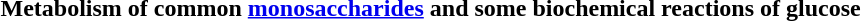<table class="toccolours collapsible collapsed" width="100%" style="text-align:left">
<tr>
<th>Metabolism of common <a href='#'>monosaccharides</a> and some biochemical reactions of glucose</th>
</tr>
<tr>
<td></td>
</tr>
</table>
